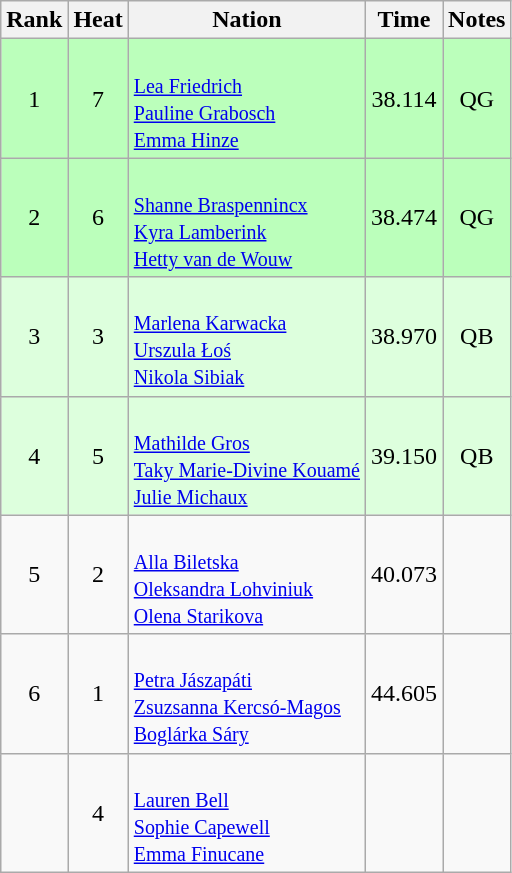<table class="wikitable sortable" style="text-align:center">
<tr>
<th>Rank</th>
<th>Heat</th>
<th>Nation</th>
<th>Time</th>
<th>Notes</th>
</tr>
<tr bgcolor=bbffbb>
<td>1</td>
<td>7</td>
<td align=left><br><small><a href='#'>Lea Friedrich</a><br><a href='#'>Pauline Grabosch</a><br><a href='#'>Emma Hinze</a></small></td>
<td>38.114</td>
<td>QG</td>
</tr>
<tr bgcolor=bbffbb>
<td>2</td>
<td>6</td>
<td align=left><br><small><a href='#'>Shanne Braspennincx</a><br><a href='#'>Kyra Lamberink</a><br><a href='#'>Hetty van de Wouw</a></small></td>
<td>38.474</td>
<td>QG</td>
</tr>
<tr bgcolor=ddffdd>
<td>3</td>
<td>3</td>
<td align=left><br><small><a href='#'>Marlena Karwacka</a><br><a href='#'>Urszula Łoś</a><br><a href='#'>Nikola Sibiak</a></small></td>
<td>38.970</td>
<td>QB</td>
</tr>
<tr bgcolor=ddffdd>
<td>4</td>
<td>5</td>
<td align=left><br><small><a href='#'>Mathilde Gros</a><br><a href='#'>Taky Marie-Divine Kouamé</a><br><a href='#'>Julie Michaux</a></small></td>
<td>39.150</td>
<td>QB</td>
</tr>
<tr>
<td>5</td>
<td>2</td>
<td align=left><br><small><a href='#'>Alla Biletska</a><br><a href='#'>Oleksandra Lohviniuk</a><br><a href='#'>Olena Starikova</a></small></td>
<td>40.073</td>
<td></td>
</tr>
<tr>
<td>6</td>
<td>1</td>
<td align=left><br><small><a href='#'>Petra Jászapáti</a><br><a href='#'>Zsuzsanna Kercsó-Magos</a><br><a href='#'>Boglárka Sáry</a></small></td>
<td>44.605</td>
<td></td>
</tr>
<tr>
<td></td>
<td>4</td>
<td align=left><br><small><a href='#'>Lauren Bell</a><br><a href='#'>Sophie Capewell</a><br><a href='#'>Emma Finucane</a></small></td>
<td></td>
<td></td>
</tr>
</table>
